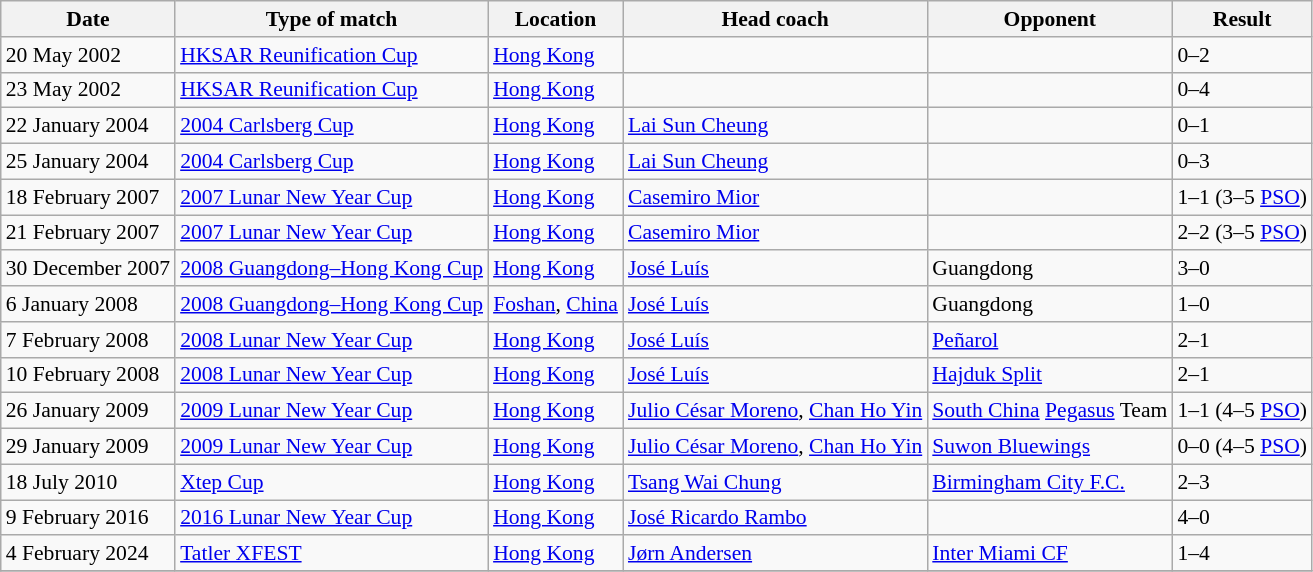<table class="wikitable" style="font-size: 90%">
<tr>
<th>Date</th>
<th>Type of match</th>
<th>Location</th>
<th>Head coach</th>
<th>Opponent</th>
<th>Result</th>
</tr>
<tr>
<td>20 May 2002</td>
<td><a href='#'>HKSAR Reunification Cup</a></td>
<td><a href='#'>Hong Kong</a></td>
<td></td>
<td></td>
<td>0–2</td>
</tr>
<tr>
<td>23 May 2002</td>
<td><a href='#'>HKSAR Reunification Cup</a></td>
<td><a href='#'>Hong Kong</a></td>
<td></td>
<td></td>
<td>0–4</td>
</tr>
<tr>
<td>22 January 2004</td>
<td><a href='#'>2004 Carlsberg Cup</a></td>
<td><a href='#'>Hong Kong</a></td>
<td> <a href='#'>Lai Sun Cheung</a></td>
<td></td>
<td>0–1</td>
</tr>
<tr>
<td>25 January 2004</td>
<td><a href='#'>2004 Carlsberg Cup</a></td>
<td><a href='#'>Hong Kong</a></td>
<td> <a href='#'>Lai Sun Cheung</a></td>
<td></td>
<td>0–3</td>
</tr>
<tr>
<td>18 February 2007</td>
<td><a href='#'>2007 Lunar New Year Cup</a></td>
<td><a href='#'>Hong Kong</a></td>
<td> <a href='#'>Casemiro Mior</a></td>
<td></td>
<td>1–1 (3–5 <a href='#'>PSO</a>)</td>
</tr>
<tr>
<td>21 February 2007</td>
<td><a href='#'>2007 Lunar New Year Cup</a></td>
<td><a href='#'>Hong Kong</a></td>
<td> <a href='#'>Casemiro Mior</a></td>
<td></td>
<td>2–2 (3–5 <a href='#'>PSO</a>)</td>
</tr>
<tr>
<td>30 December 2007</td>
<td><a href='#'>2008 Guangdong–Hong Kong Cup</a></td>
<td><a href='#'>Hong Kong</a></td>
<td> <a href='#'>José Luís</a></td>
<td> Guangdong</td>
<td>3–0</td>
</tr>
<tr>
<td>6 January 2008</td>
<td><a href='#'>2008 Guangdong–Hong Kong Cup</a></td>
<td><a href='#'>Foshan</a>, <a href='#'>China</a></td>
<td> <a href='#'>José Luís</a></td>
<td> Guangdong</td>
<td>1–0</td>
</tr>
<tr>
<td>7 February 2008</td>
<td><a href='#'>2008 Lunar New Year Cup</a></td>
<td><a href='#'>Hong Kong</a></td>
<td> <a href='#'>José Luís</a></td>
<td> <a href='#'>Peñarol</a></td>
<td>2–1</td>
</tr>
<tr>
<td>10 February 2008</td>
<td><a href='#'>2008 Lunar New Year Cup</a></td>
<td><a href='#'>Hong Kong</a></td>
<td> <a href='#'>José Luís</a></td>
<td> <a href='#'>Hajduk Split</a></td>
<td>2–1</td>
</tr>
<tr>
<td>26 January 2009</td>
<td><a href='#'>2009 Lunar New Year Cup</a></td>
<td><a href='#'>Hong Kong</a></td>
<td> <a href='#'>Julio César Moreno</a>,  <a href='#'>Chan Ho Yin</a></td>
<td> <a href='#'>South China</a> <a href='#'>Pegasus</a> Team</td>
<td>1–1 (4–5 <a href='#'>PSO</a>)</td>
</tr>
<tr>
<td>29 January 2009</td>
<td><a href='#'>2009 Lunar New Year Cup</a></td>
<td><a href='#'>Hong Kong</a></td>
<td> <a href='#'>Julio César Moreno</a>,  <a href='#'>Chan Ho Yin</a></td>
<td> <a href='#'>Suwon Bluewings</a></td>
<td>0–0 (4–5 <a href='#'>PSO</a>)</td>
</tr>
<tr>
<td>18 July 2010</td>
<td><a href='#'>Xtep Cup</a></td>
<td><a href='#'>Hong Kong</a></td>
<td> <a href='#'>Tsang Wai Chung</a></td>
<td> <a href='#'>Birmingham City F.C.</a></td>
<td>2–3</td>
</tr>
<tr>
<td>9 February 2016</td>
<td><a href='#'>2016 Lunar New Year Cup</a></td>
<td><a href='#'>Hong Kong</a></td>
<td> <a href='#'>José Ricardo Rambo</a></td>
<td></td>
<td>4–0</td>
</tr>
<tr>
<td>4 February 2024</td>
<td><a href='#'>Tatler XFEST</a></td>
<td><a href='#'>Hong Kong</a></td>
<td> <a href='#'>Jørn Andersen</a></td>
<td> <a href='#'>Inter Miami CF</a></td>
<td>1–4</td>
</tr>
<tr>
</tr>
</table>
